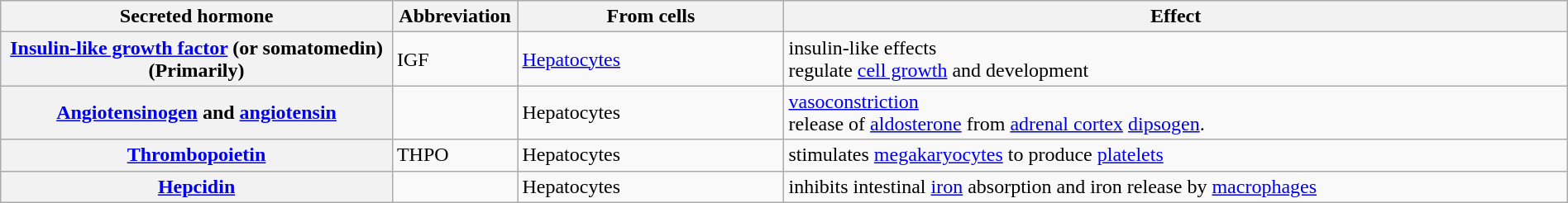<table class="wikitable" width=100%>
<tr>
<th width=25%>Secreted hormone</th>
<th width=8%>Abbreviation</th>
<th width=17%>From cells</th>
<th>Effect</th>
</tr>
<tr>
<th><a href='#'>Insulin-like growth factor</a> (or somatomedin) (Primarily)</th>
<td>IGF</td>
<td><a href='#'>Hepatocytes</a></td>
<td>insulin-like effects<br>regulate <a href='#'>cell growth</a> and development</td>
</tr>
<tr>
<th><a href='#'>Angiotensinogen</a> and <a href='#'>angiotensin</a></th>
<td></td>
<td>Hepatocytes</td>
<td><a href='#'>vasoconstriction</a><br>release of <a href='#'>aldosterone</a> from <a href='#'>adrenal cortex</a>
<a href='#'>dipsogen</a>.</td>
</tr>
<tr>
<th><a href='#'>Thrombopoietin</a></th>
<td>THPO</td>
<td>Hepatocytes</td>
<td>stimulates <a href='#'>megakaryocytes</a> to produce <a href='#'>platelets</a></td>
</tr>
<tr>
<th><a href='#'>Hepcidin</a></th>
<td></td>
<td>Hepatocytes</td>
<td>inhibits intestinal <a href='#'>iron</a> absorption and iron release by <a href='#'>macrophages</a></td>
</tr>
</table>
